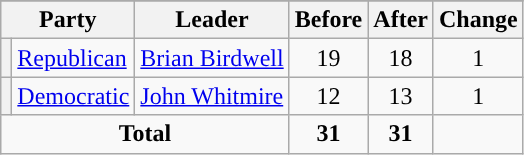<table class="wikitable" style="text-align:center;">
<tr>
</tr>
<tr>
<th colspan=2>Party</th>
<th>Leader</th>
<th>Before</th>
<th>After</th>
<th>Change</th>
</tr>
<tr>
<th style="background-color:"></th>
<td style="text-align:left;"><a href='#'>Republican</a></td>
<td style="text-align:left;"><a href='#'>Brian Birdwell</a></td>
<td>19</td>
<td>18</td>
<td> 1</td>
</tr>
<tr>
<th style="background-color:"></th>
<td style="text-align:left;"><a href='#'>Democratic</a></td>
<td style="text-align:left;"><a href='#'>John Whitmire</a></td>
<td>12</td>
<td>13</td>
<td> 1</td>
</tr>
<tr>
<td colspan=3><strong>Total</strong></td>
<td><strong>31</strong></td>
<td><strong>31</strong></td>
<td></td>
</tr>
</table>
